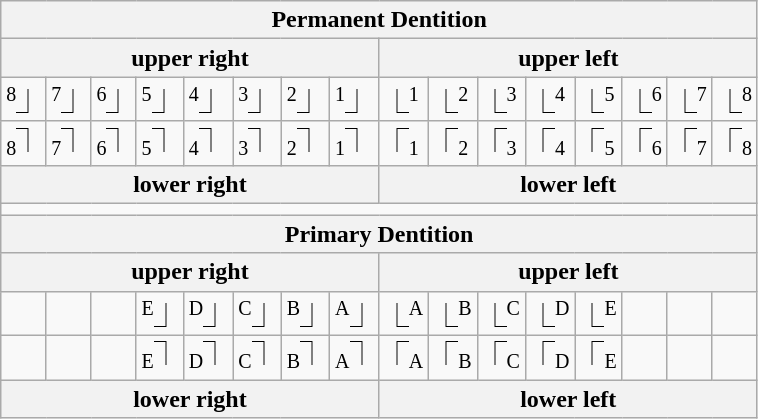<table class="wikitable">
<tr>
<th colspan=16 align="center">Permanent Dentition</th>
</tr>
<tr>
<th colspan=8 align="center">upper right</th>
<th colspan=8 align="center">upper left</th>
</tr>
<tr>
<td><sup>8</sup>⏌</td>
<td><sup>7</sup>⏌</td>
<td><sup>6</sup>⏌</td>
<td><sup>5</sup>⏌</td>
<td><sup>4</sup>⏌</td>
<td><sup>3</sup>⏌</td>
<td><sup>2</sup>⏌</td>
<td><sup>1</sup>⏌</td>
<td>⎿<sup>1</sup></td>
<td>⎿<sup>2</sup></td>
<td>⎿<sup>3</sup></td>
<td>⎿<sup>4</sup></td>
<td>⎿<sup>5</sup></td>
<td>⎿<sup>6</sup></td>
<td>⎿<sup>7</sup></td>
<td>⎿<sup>8</sup></td>
</tr>
<tr>
<td><sub>8</sub>⏋</td>
<td><sub>7</sub>⏋</td>
<td><sub>6</sub>⏋</td>
<td><sub>5</sub>⏋</td>
<td><sub>4</sub>⏋</td>
<td><sub>3</sub>⏋</td>
<td><sub>2</sub>⏋</td>
<td><sub>1</sub>⏋</td>
<td>⎾<sub>1</sub></td>
<td>⎾<sub>2</sub></td>
<td>⎾<sub>3</sub></td>
<td>⎾<sub>4</sub></td>
<td>⎾<sub>5</sub></td>
<td>⎾<sub>6</sub></td>
<td>⎾<sub>7</sub></td>
<td>⎾<sub>8</sub></td>
</tr>
<tr>
<th colspan=8 align="center">lower right</th>
<th colspan=8 align="center">lower left</th>
</tr>
<tr>
<td colspan=16 align="center"></td>
</tr>
<tr>
<th colspan=16 align="center">Primary Dentition</th>
</tr>
<tr>
<th colspan=8 align="center">upper right</th>
<th colspan=8 align="center">upper left</th>
</tr>
<tr>
<td></td>
<td></td>
<td></td>
<td><sup>E</sup>⏌</td>
<td><sup>D</sup>⏌</td>
<td><sup>C</sup>⏌</td>
<td><sup>B</sup>⏌</td>
<td><sup>A</sup>⏌</td>
<td>⎿<sup>A</sup></td>
<td>⎿<sup>B</sup></td>
<td>⎿<sup>C</sup></td>
<td>⎿<sup>D</sup></td>
<td>⎿<sup>E</sup></td>
<td></td>
<td></td>
<td></td>
</tr>
<tr>
<td></td>
<td></td>
<td></td>
<td><sub>E</sub>⏋</td>
<td><sub>D</sub>⏋</td>
<td><sub>C</sub>⏋</td>
<td><sub>B</sub>⏋</td>
<td><sub>A</sub>⏋</td>
<td>⎾<sub>A</sub></td>
<td>⎾<sub>B</sub></td>
<td>⎾<sub>C</sub></td>
<td>⎾<sub>D</sub></td>
<td>⎾<sub>E</sub></td>
<td></td>
<td></td>
<td></td>
</tr>
<tr>
<th colspan=8 align="center">lower right</th>
<th colspan=8 align="center">lower left</th>
</tr>
</table>
